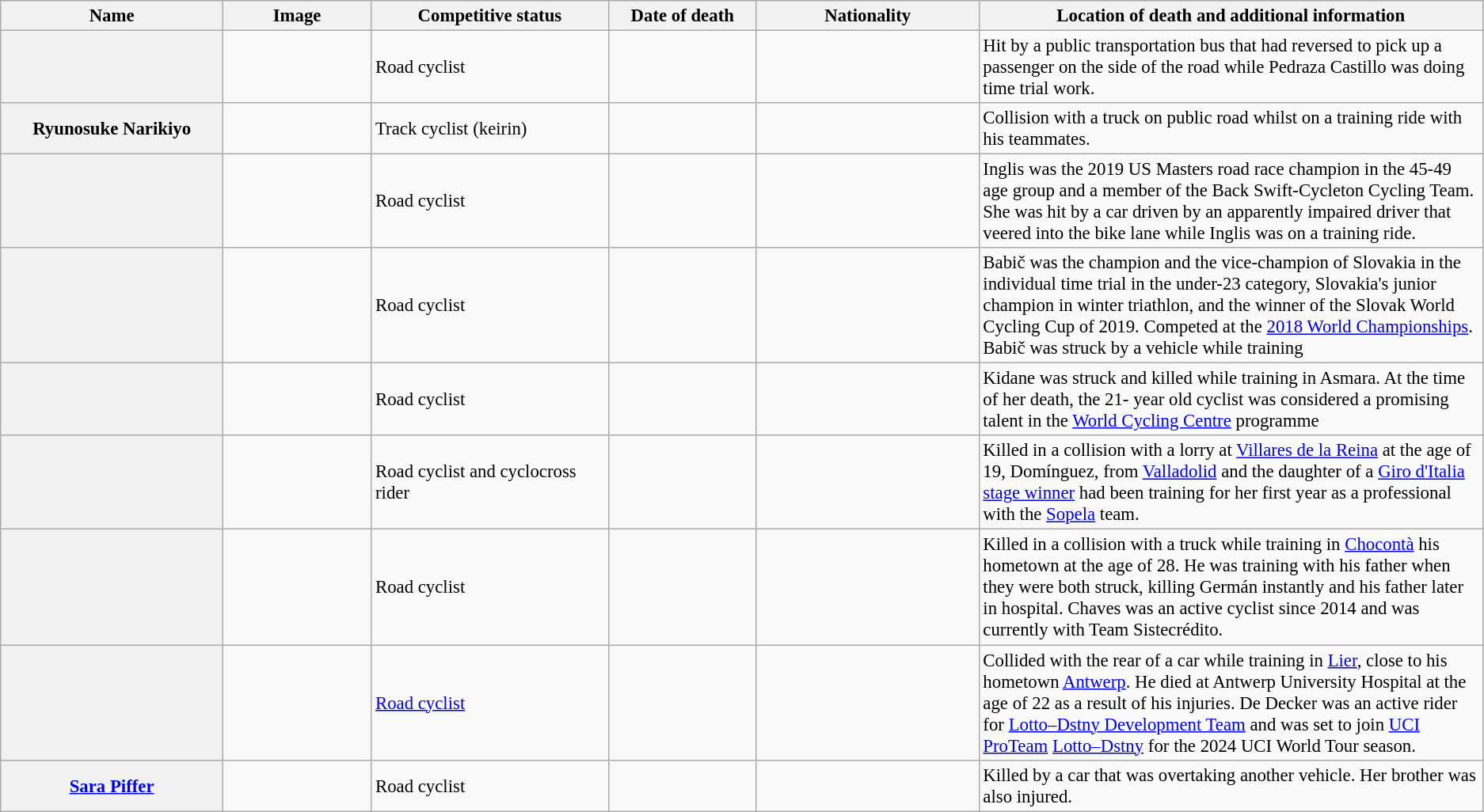<table class="wikitable plainrowheaders sortable" style="font-size:95%;">
<tr>
<th scope="col" class="unsortable" style="width:15%;">Name</th>
<th scope="col" style="width:10%;">Image</th>
<th scope="col" style="width:16%;">Competitive status</th>
<th scope="col" style="width:10%;">Date of death</th>
<th scope="col" style="width:15%;">Nationality</th>
<th scope="col" class="unsortable" style="width:34%;">Location of death and additional information</th>
</tr>
<tr>
<th scope="row" style="text-align:center;"></th>
<td></td>
<td>Road cyclist</td>
<td></td>
<td align=left></td>
<td>Hit by a public transportation bus that had reversed to pick up a passenger on the side of the road while Pedraza Castillo was doing time trial work.</td>
</tr>
<tr>
<th scope="row" style="text-align:center;">Ryunosuke Narikiyo</th>
<td></td>
<td>Track cyclist (keirin)</td>
<td></td>
<td></td>
<td>Collision with a truck on public road whilst on a training ride with his teammates.</td>
</tr>
<tr id="Gwen Inglis">
<th scope="row" style="text-align:center;"></th>
<td></td>
<td>Road cyclist</td>
<td></td>
<td align=left></td>
<td>Inglis was the 2019 US Masters road race champion in the 45-49 age group and a member of the Back Swift-Cycleton Cycling Team. She was hit by a car driven by an apparently impaired driver that veered into the bike lane while Inglis was on a training ride.</td>
</tr>
<tr>
<th scope="row" style="text-align:center;"></th>
<td></td>
<td>Road cyclist</td>
<td></td>
<td align=left></td>
<td>Babič was the champion and the vice-champion of Slovakia in the individual time trial in the under-23 category, Slovakia's junior champion in winter triathlon, and the winner of the Slovak World Cycling Cup of 2019. Competed at the <a href='#'>2018 World Championships</a>. Babič was struck by a vehicle while training</td>
</tr>
<tr>
<th scope="row" style="text-align:center;"></th>
<td></td>
<td>Road cyclist</td>
<td></td>
<td align=left></td>
<td>Kidane was struck and killed while training in Asmara. At the time of her death, the 21- year old cyclist was considered a promising talent in the <a href='#'>World Cycling Centre</a> programme</td>
</tr>
<tr>
<th scope="row" style="text-align:center;"></th>
<td></td>
<td>Road cyclist and cyclocross rider</td>
<td></td>
<td align=left></td>
<td>Killed in a collision with a lorry at <a href='#'>Villares de la Reina</a> at the age of 19, Domínguez, from <a href='#'>Valladolid</a> and the daughter of a <a href='#'>Giro d'Italia stage winner</a> had been training for her first year as a professional with the <a href='#'>Sopela</a> team.</td>
</tr>
<tr>
<th scope="row" style="text-align:center;"></th>
<td></td>
<td>Road cyclist</td>
<td></td>
<td align=left></td>
<td>Killed in a collision with a truck while training in <a href='#'>Chocontà</a> his hometown at the age of 28. He was training with his father when they were both struck, killing Germán instantly and his father later in hospital. Chaves was an active cyclist since 2014 and was currently with Team  Sistecrédito.</td>
</tr>
<tr>
<th scope="row" style="text-align:center;"></th>
<td></td>
<td><a href='#'>Road cyclist</a></td>
<td></td>
<td align=left></td>
<td>Collided with the rear of a car while training in <a href='#'>Lier</a>, close to his hometown <a href='#'>Antwerp</a>. He died at Antwerp University Hospital at the age of 22 as a result of his injuries. De Decker was an active rider for <a href='#'>Lotto–Dstny Development Team</a> and was set to join <a href='#'>UCI ProTeam</a> <a href='#'>Lotto–Dstny</a> for the 2024 UCI World Tour season.</td>
</tr>
<tr>
<th><a href='#'>Sara Piffer</a></th>
<td></td>
<td>Road cyclist</td>
<td></td>
<td></td>
<td>Killed by a car that was overtaking another vehicle. Her brother was also injured.</td>
</tr>
</table>
